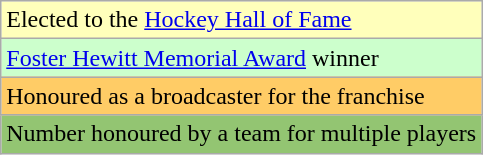<table class="wikitable">
<tr>
<td style="background:#ffb;">Elected to the <a href='#'>Hockey Hall of Fame</a></td>
</tr>
<tr>
<td style="background:#cfc;"><a href='#'>Foster Hewitt Memorial Award</a> winner</td>
</tr>
<tr>
<td style="background:#fc6;">Honoured as a broadcaster for the franchise</td>
</tr>
<tr>
<td style="background:#93c572;">Number honoured by a team for multiple players</td>
</tr>
</table>
